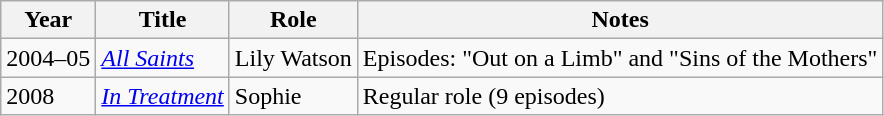<table class="wikitable">
<tr>
<th>Year</th>
<th>Title</th>
<th>Role</th>
<th class="unsortable">Notes</th>
</tr>
<tr>
<td>2004–05</td>
<td><em><a href='#'>All Saints</a></em></td>
<td>Lily Watson</td>
<td>Episodes: "Out on a Limb" and "Sins of the Mothers"</td>
</tr>
<tr>
<td>2008</td>
<td><em><a href='#'>In Treatment</a></em></td>
<td>Sophie</td>
<td>Regular role (9 episodes)</td>
</tr>
</table>
